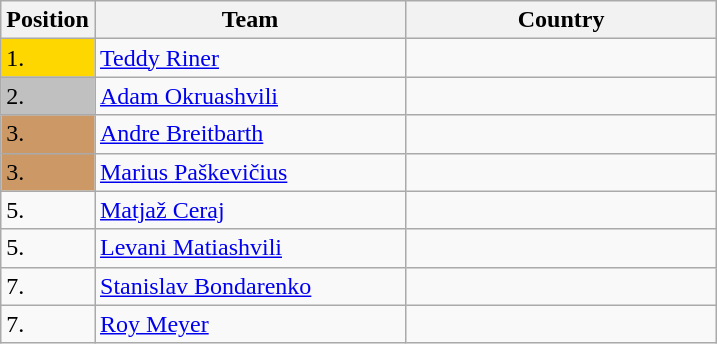<table class=wikitable>
<tr>
<th width=10>Position</th>
<th width=200>Team</th>
<th width=200>Country</th>
</tr>
<tr>
<td bgcolor=gold>1.</td>
<td><a href='#'>Teddy Riner</a></td>
<td></td>
</tr>
<tr>
<td bgcolor="silver">2.</td>
<td><a href='#'>Adam Okruashvili</a></td>
<td></td>
</tr>
<tr>
<td bgcolor="CC9966">3.</td>
<td><a href='#'>Andre Breitbarth</a></td>
<td></td>
</tr>
<tr>
<td bgcolor="CC9966">3.</td>
<td><a href='#'>Marius Paškevičius</a></td>
<td></td>
</tr>
<tr>
<td>5.</td>
<td><a href='#'>Matjaž Ceraj</a></td>
<td></td>
</tr>
<tr>
<td>5.</td>
<td><a href='#'>Levani Matiashvili</a></td>
<td></td>
</tr>
<tr>
<td>7.</td>
<td><a href='#'>Stanislav Bondarenko</a></td>
<td></td>
</tr>
<tr>
<td>7.</td>
<td><a href='#'>Roy Meyer</a></td>
<td></td>
</tr>
</table>
